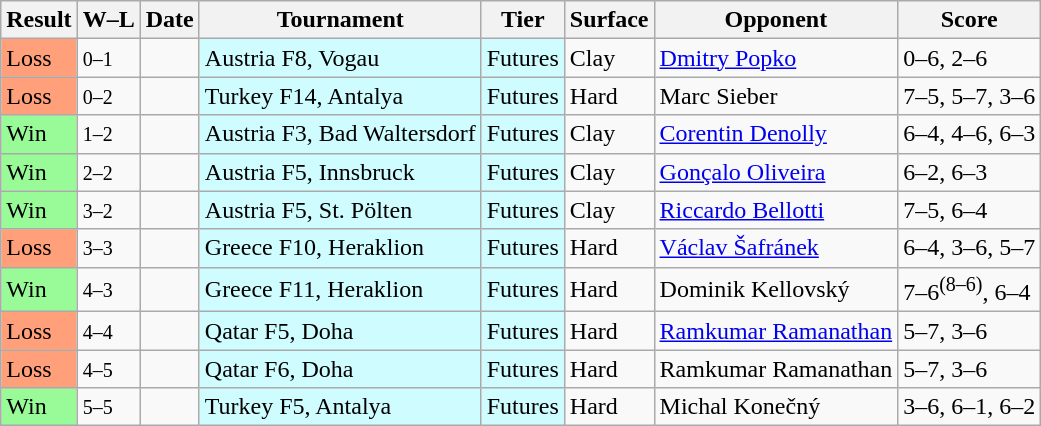<table class="sortable wikitable">
<tr>
<th>Result</th>
<th class="unsortable">W–L</th>
<th>Date</th>
<th>Tournament</th>
<th>Tier</th>
<th>Surface</th>
<th>Opponent</th>
<th class="unsortable">Score</th>
</tr>
<tr>
<td bgcolor=FFA07A>Loss</td>
<td><small>0–1</small></td>
<td></td>
<td bgcolor=cffcff>Austria F8, Vogau</td>
<td bgcolor=cffcff>Futures</td>
<td>Clay</td>
<td> <a href='#'>Dmitry Popko</a></td>
<td>0–6, 2–6</td>
</tr>
<tr>
<td bgcolor=FFA07A>Loss</td>
<td><small>0–2</small></td>
<td></td>
<td bgcolor=cffcff>Turkey F14, Antalya</td>
<td bgcolor=cffcff>Futures</td>
<td>Hard</td>
<td> Marc Sieber</td>
<td>7–5, 5–7, 3–6</td>
</tr>
<tr>
<td bgcolor=98fb98>Win</td>
<td><small>1–2</small></td>
<td></td>
<td bgcolor=cffcff>Austria F3, Bad Waltersdorf</td>
<td bgcolor=cffcff>Futures</td>
<td>Clay</td>
<td> <a href='#'>Corentin Denolly</a></td>
<td>6–4, 4–6, 6–3</td>
</tr>
<tr>
<td bgcolor=98fb98>Win</td>
<td><small>2–2</small></td>
<td></td>
<td bgcolor=cffcff>Austria F5, Innsbruck</td>
<td bgcolor=cffcff>Futures</td>
<td>Clay</td>
<td> <a href='#'>Gonçalo Oliveira</a></td>
<td>6–2, 6–3</td>
</tr>
<tr>
<td bgcolor=98fb98>Win</td>
<td><small>3–2</small></td>
<td></td>
<td bgcolor=cffcff>Austria F5, St. Pölten</td>
<td bgcolor=cffcff>Futures</td>
<td>Clay</td>
<td> <a href='#'>Riccardo Bellotti</a></td>
<td>7–5, 6–4</td>
</tr>
<tr>
<td bgcolor=FFA07A>Loss</td>
<td><small>3–3</small></td>
<td></td>
<td bgcolor=cffcff>Greece F10, Heraklion</td>
<td bgcolor=cffcff>Futures</td>
<td>Hard</td>
<td> <a href='#'>Václav Šafránek</a></td>
<td>6–4, 3–6, 5–7</td>
</tr>
<tr>
<td bgcolor=98fb98>Win</td>
<td><small>4–3</small></td>
<td></td>
<td bgcolor=cffcff>Greece F11, Heraklion</td>
<td bgcolor=cffcff>Futures</td>
<td>Hard</td>
<td> Dominik Kellovský</td>
<td>7–6<sup>(8–6)</sup>, 6–4</td>
</tr>
<tr>
<td bgcolor=FFA07A>Loss</td>
<td><small>4–4</small></td>
<td></td>
<td bgcolor=cffcff>Qatar F5, Doha</td>
<td bgcolor=cffcff>Futures</td>
<td>Hard</td>
<td> <a href='#'>Ramkumar Ramanathan</a></td>
<td>5–7, 3–6</td>
</tr>
<tr>
<td bgcolor=FFA07A>Loss</td>
<td><small>4–5</small></td>
<td></td>
<td bgcolor=cffcff>Qatar F6, Doha</td>
<td bgcolor=cffcff>Futures</td>
<td>Hard</td>
<td> Ramkumar Ramanathan</td>
<td>5–7, 3–6</td>
</tr>
<tr>
<td bgcolor=98fb98>Win</td>
<td><small>5–5</small></td>
<td></td>
<td bgcolor=cffcff>Turkey F5, Antalya</td>
<td bgcolor=cffcff>Futures</td>
<td>Hard</td>
<td> Michal Konečný</td>
<td>3–6, 6–1, 6–2</td>
</tr>
</table>
